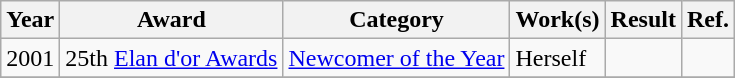<table class="wikitable">
<tr>
<th>Year</th>
<th>Award</th>
<th>Category</th>
<th>Work(s)</th>
<th>Result</th>
<th>Ref.</th>
</tr>
<tr>
<td>2001</td>
<td>25th <a href='#'>Elan d'or Awards</a></td>
<td><a href='#'>Newcomer of the Year</a></td>
<td>Herself</td>
<td></td>
<td></td>
</tr>
<tr>
</tr>
</table>
